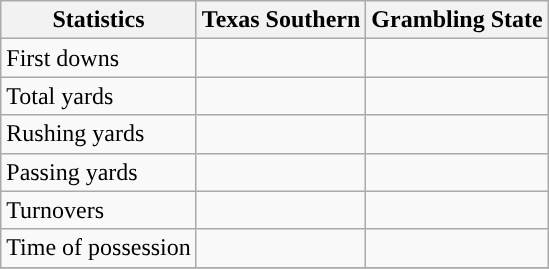<table class="wikitable">
<tr>
<th>Statistics</th>
<th>Texas Southern</th>
<th>Grambling State</th>
</tr>
<tr>
<td>First downs</td>
<td> </td>
<td> </td>
</tr>
<tr>
<td>Total yards</td>
<td> </td>
<td> </td>
</tr>
<tr>
<td>Rushing yards</td>
<td> </td>
<td> </td>
</tr>
<tr>
<td>Passing yards</td>
<td> </td>
<td> </td>
</tr>
<tr>
<td>Turnovers</td>
<td> </td>
<td> </td>
</tr>
<tr>
<td>Time of possession</td>
<td> </td>
<td> </td>
</tr>
<tr>
</tr>
</table>
